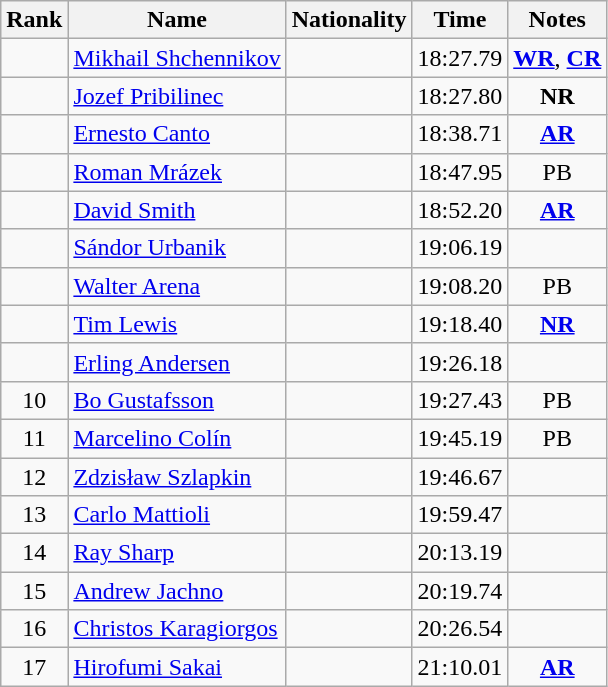<table class="wikitable sortable" style="text-align:center">
<tr>
<th>Rank</th>
<th>Name</th>
<th>Nationality</th>
<th>Time</th>
<th>Notes</th>
</tr>
<tr>
<td></td>
<td align="left"><a href='#'>Mikhail Shchennikov</a></td>
<td align=left></td>
<td>18:27.79</td>
<td><strong><a href='#'>WR</a></strong>, <strong><a href='#'>CR</a></strong></td>
</tr>
<tr>
<td></td>
<td align="left"><a href='#'>Jozef Pribilinec</a></td>
<td align=left></td>
<td>18:27.80</td>
<td><strong>NR</strong></td>
</tr>
<tr>
<td></td>
<td align="left"><a href='#'>Ernesto Canto</a></td>
<td align=left></td>
<td>18:38.71</td>
<td><strong><a href='#'>AR</a></strong></td>
</tr>
<tr>
<td></td>
<td align="left"><a href='#'>Roman Mrázek</a></td>
<td align=left></td>
<td>18:47.95</td>
<td>PB</td>
</tr>
<tr>
<td></td>
<td align="left"><a href='#'>David Smith</a></td>
<td align=left></td>
<td>18:52.20</td>
<td><strong><a href='#'>AR</a></strong></td>
</tr>
<tr>
<td></td>
<td align="left"><a href='#'>Sándor Urbanik</a></td>
<td align=left></td>
<td>19:06.19</td>
<td></td>
</tr>
<tr>
<td></td>
<td align="left"><a href='#'>Walter Arena</a></td>
<td align=left></td>
<td>19:08.20</td>
<td>PB</td>
</tr>
<tr>
<td></td>
<td align="left"><a href='#'>Tim Lewis</a></td>
<td align=left></td>
<td>19:18.40</td>
<td><strong><a href='#'>NR</a></strong></td>
</tr>
<tr>
<td></td>
<td align="left"><a href='#'>Erling Andersen</a></td>
<td align=left></td>
<td>19:26.18</td>
<td></td>
</tr>
<tr>
<td>10</td>
<td align="left"><a href='#'>Bo Gustafsson</a></td>
<td align=left></td>
<td>19:27.43</td>
<td>PB</td>
</tr>
<tr>
<td>11</td>
<td align="left"><a href='#'>Marcelino Colín</a></td>
<td align=left></td>
<td>19:45.19</td>
<td>PB</td>
</tr>
<tr>
<td>12</td>
<td align="left"><a href='#'>Zdzisław Szlapkin</a></td>
<td align=left></td>
<td>19:46.67</td>
<td></td>
</tr>
<tr>
<td>13</td>
<td align="left"><a href='#'>Carlo Mattioli</a></td>
<td align=left></td>
<td>19:59.47</td>
<td></td>
</tr>
<tr>
<td>14</td>
<td align="left"><a href='#'>Ray Sharp</a></td>
<td align=left></td>
<td>20:13.19</td>
<td></td>
</tr>
<tr>
<td>15</td>
<td align="left"><a href='#'>Andrew Jachno</a></td>
<td align=left></td>
<td>20:19.74</td>
<td></td>
</tr>
<tr>
<td>16</td>
<td align="left"><a href='#'>Christos Karagiorgos</a></td>
<td align=left></td>
<td>20:26.54</td>
<td></td>
</tr>
<tr>
<td>17</td>
<td align="left"><a href='#'>Hirofumi Sakai</a></td>
<td align=left></td>
<td>21:10.01</td>
<td><strong><a href='#'>AR</a></strong></td>
</tr>
</table>
